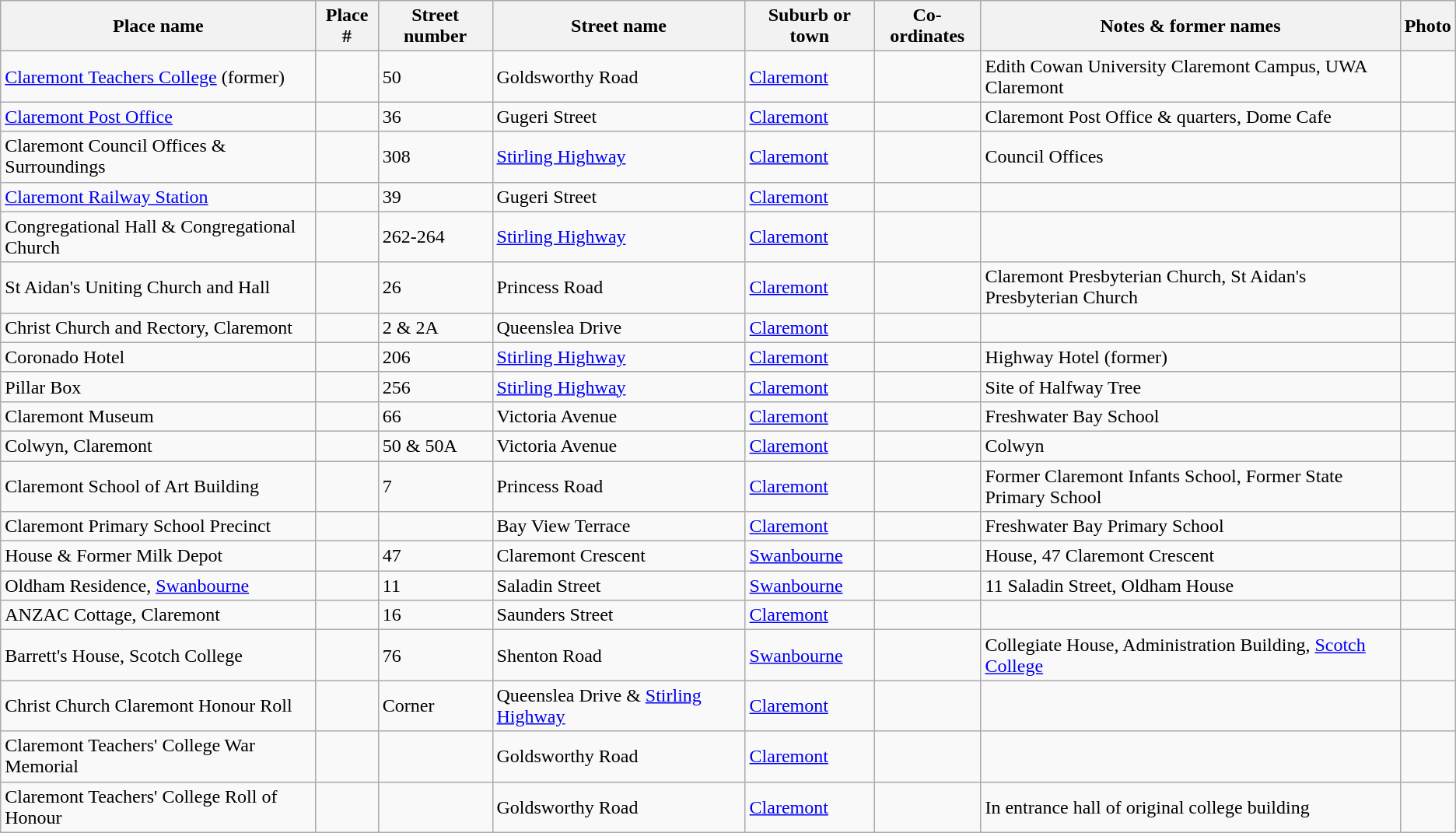<table class="wikitable sortable">
<tr>
<th>Place name</th>
<th>Place #</th>
<th>Street number</th>
<th>Street name</th>
<th>Suburb or town</th>
<th>Co-ordinates</th>
<th class="unsortable">Notes & former names</th>
<th class="unsortable">Photo</th>
</tr>
<tr>
<td><a href='#'>Claremont Teachers College</a> (former)</td>
<td></td>
<td>50</td>
<td>Goldsworthy Road</td>
<td><a href='#'>Claremont</a></td>
<td></td>
<td>Edith Cowan University Claremont Campus, UWA Claremont</td>
<td></td>
</tr>
<tr>
<td><a href='#'>Claremont Post Office</a></td>
<td></td>
<td>36</td>
<td>Gugeri Street</td>
<td><a href='#'>Claremont</a></td>
<td></td>
<td>Claremont Post Office & quarters, Dome Cafe</td>
<td></td>
</tr>
<tr>
<td>Claremont Council Offices & Surroundings</td>
<td></td>
<td>308</td>
<td><a href='#'>Stirling Highway</a></td>
<td><a href='#'>Claremont</a></td>
<td></td>
<td>Council Offices</td>
<td></td>
</tr>
<tr>
<td><a href='#'>Claremont Railway Station</a></td>
<td></td>
<td>39</td>
<td>Gugeri Street</td>
<td><a href='#'>Claremont</a></td>
<td></td>
<td></td>
<td></td>
</tr>
<tr>
<td>Congregational Hall & Congregational Church</td>
<td></td>
<td>262-264</td>
<td><a href='#'>Stirling Highway</a></td>
<td><a href='#'>Claremont</a></td>
<td></td>
<td></td>
<td></td>
</tr>
<tr>
<td>St Aidan's Uniting Church and Hall</td>
<td></td>
<td>26</td>
<td>Princess Road</td>
<td><a href='#'>Claremont</a></td>
<td></td>
<td>Claremont Presbyterian Church, St Aidan's Presbyterian Church</td>
<td></td>
</tr>
<tr>
<td>Christ Church and Rectory, Claremont</td>
<td></td>
<td>2 & 2A</td>
<td>Queenslea Drive</td>
<td><a href='#'>Claremont</a></td>
<td></td>
<td></td>
<td></td>
</tr>
<tr>
<td>Coronado Hotel</td>
<td></td>
<td>206</td>
<td><a href='#'>Stirling Highway</a></td>
<td><a href='#'>Claremont</a></td>
<td></td>
<td>Highway Hotel (former)</td>
<td></td>
</tr>
<tr>
<td>Pillar Box</td>
<td></td>
<td>256</td>
<td><a href='#'>Stirling Highway</a></td>
<td><a href='#'>Claremont</a></td>
<td></td>
<td>Site of Halfway Tree</td>
<td></td>
</tr>
<tr>
<td>Claremont Museum</td>
<td></td>
<td>66</td>
<td>Victoria Avenue</td>
<td><a href='#'>Claremont</a></td>
<td></td>
<td>Freshwater Bay School</td>
<td></td>
</tr>
<tr>
<td>Colwyn, Claremont</td>
<td></td>
<td>50 & 50A</td>
<td>Victoria Avenue</td>
<td><a href='#'>Claremont</a></td>
<td></td>
<td>Colwyn</td>
<td></td>
</tr>
<tr>
<td>Claremont School of Art Building</td>
<td></td>
<td>7</td>
<td>Princess Road</td>
<td><a href='#'>Claremont</a></td>
<td></td>
<td>Former Claremont Infants School, Former State Primary School</td>
<td></td>
</tr>
<tr>
<td>Claremont Primary School Precinct</td>
<td></td>
<td></td>
<td>Bay View Terrace</td>
<td><a href='#'>Claremont</a></td>
<td></td>
<td>Freshwater Bay Primary School</td>
<td></td>
</tr>
<tr>
<td>House & Former Milk Depot</td>
<td></td>
<td>47</td>
<td>Claremont Crescent</td>
<td><a href='#'>Swanbourne</a></td>
<td></td>
<td>House, 47 Claremont Crescent</td>
<td></td>
</tr>
<tr>
<td>Oldham Residence, <a href='#'>Swanbourne</a></td>
<td></td>
<td>11</td>
<td>Saladin Street</td>
<td><a href='#'>Swanbourne</a></td>
<td></td>
<td>11 Saladin Street, Oldham House</td>
<td></td>
</tr>
<tr>
<td>ANZAC Cottage, Claremont</td>
<td></td>
<td>16</td>
<td>Saunders Street</td>
<td><a href='#'>Claremont</a></td>
<td></td>
<td></td>
<td></td>
</tr>
<tr>
<td>Barrett's House, Scotch College</td>
<td></td>
<td>76</td>
<td>Shenton Road</td>
<td><a href='#'>Swanbourne</a></td>
<td></td>
<td>Collegiate House, Administration Building, <a href='#'>Scotch College</a></td>
<td></td>
</tr>
<tr>
<td>Christ Church Claremont Honour Roll</td>
<td></td>
<td>Corner</td>
<td>Queenslea Drive & <a href='#'>Stirling Highway</a></td>
<td><a href='#'>Claremont</a></td>
<td></td>
<td></td>
<td></td>
</tr>
<tr>
<td>Claremont Teachers' College War Memorial</td>
<td></td>
<td></td>
<td>Goldsworthy Road</td>
<td><a href='#'>Claremont</a></td>
<td></td>
<td></td>
<td></td>
</tr>
<tr>
<td>Claremont Teachers' College Roll of Honour</td>
<td></td>
<td></td>
<td>Goldsworthy Road</td>
<td><a href='#'>Claremont</a></td>
<td></td>
<td>In entrance hall of original college building</td>
<td></td>
</tr>
</table>
